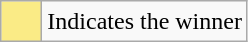<table class="wikitable">
<tr>
<td style="background:#FAEB86; height:20px; width:20px"></td>
<td>Indicates the winner</td>
</tr>
</table>
